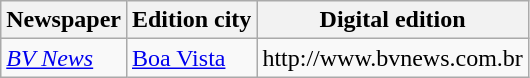<table class="wikitable sortable">
<tr style="text-align:center">
<th>Newspaper</th>
<th>Edition city</th>
<th>Digital edition</th>
</tr>
<tr>
<td><em><a href='#'>BV News</a></em></td>
<td><a href='#'>Boa Vista</a></td>
<td>http://www.bvnews.com.br</td>
</tr>
</table>
